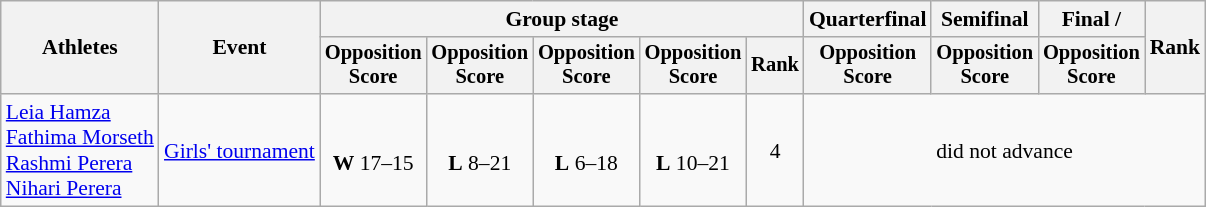<table class="wikitable" style="font-size:90%">
<tr>
<th rowspan=2>Athletes</th>
<th rowspan=2>Event</th>
<th colspan=5>Group stage</th>
<th>Quarterfinal</th>
<th>Semifinal</th>
<th>Final / </th>
<th rowspan=2>Rank</th>
</tr>
<tr style="font-size:95%">
<th>Opposition<br>Score</th>
<th>Opposition<br>Score</th>
<th>Opposition<br>Score</th>
<th>Opposition<br>Score</th>
<th>Rank</th>
<th>Opposition<br>Score</th>
<th>Opposition<br>Score</th>
<th>Opposition<br>Score</th>
</tr>
<tr align=center>
<td align=left><a href='#'>Leia Hamza</a><br><a href='#'>Fathima Morseth</a><br><a href='#'>Rashmi Perera</a><br><a href='#'>Nihari Perera</a></td>
<td align=left><a href='#'>Girls' tournament</a></td>
<td><br><strong>W</strong> 17–15</td>
<td><br><strong>L</strong> 8–21</td>
<td><br><strong>L</strong> 6–18</td>
<td><br> <strong>L</strong> 10–21</td>
<td>4</td>
<td colspan=4>did not advance</td>
</tr>
</table>
